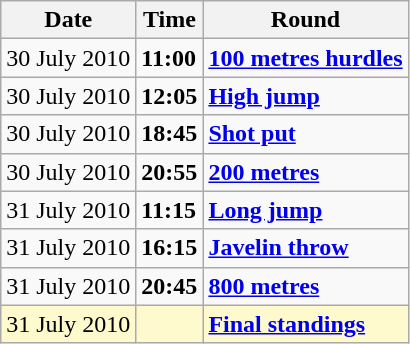<table class="wikitable">
<tr>
<th>Date</th>
<th>Time</th>
<th>Round</th>
</tr>
<tr>
<td>30 July 2010</td>
<td><strong>11:00</strong></td>
<td><strong><a href='#'>100 metres hurdles</a></strong></td>
</tr>
<tr>
<td>30 July 2010</td>
<td><strong>12:05</strong></td>
<td><strong><a href='#'>High jump</a></strong></td>
</tr>
<tr>
<td>30 July 2010</td>
<td><strong>18:45</strong></td>
<td><strong><a href='#'>Shot put</a></strong></td>
</tr>
<tr>
<td>30 July 2010</td>
<td><strong>20:55</strong></td>
<td><strong><a href='#'>200 metres</a></strong></td>
</tr>
<tr>
<td>31 July 2010</td>
<td><strong>11:15</strong></td>
<td><strong><a href='#'>Long jump</a></strong></td>
</tr>
<tr>
<td>31 July 2010</td>
<td><strong>16:15</strong></td>
<td><strong><a href='#'>Javelin throw</a></strong></td>
</tr>
<tr>
<td>31 July 2010</td>
<td><strong>20:45</strong></td>
<td><strong><a href='#'>800 metres</a></strong></td>
</tr>
<tr style=background:lemonchiffon>
<td>31 July 2010</td>
<td></td>
<td><strong><a href='#'>Final standings</a></strong></td>
</tr>
</table>
